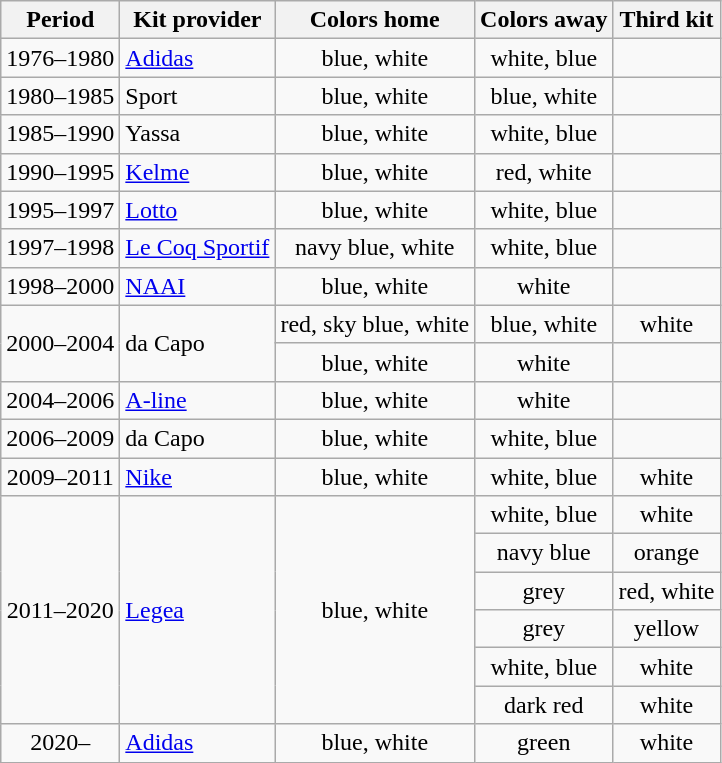<table class="wikitable">
<tr>
<th>Period</th>
<th>Kit provider</th>
<th>Colors home</th>
<th>Colors away</th>
<th>Third kit</th>
</tr>
<tr>
<td style="text-align: center;">1976–1980</td>
<td> <a href='#'>Adidas</a></td>
<td style="text-align: center;">blue, white</td>
<td style="text-align: center;">white, blue</td>
<td></td>
</tr>
<tr>
<td style="text-align: center;">1980–1985</td>
<td> Sport</td>
<td style="text-align: center;">blue, white</td>
<td style="text-align: center;">blue, white</td>
<td></td>
</tr>
<tr>
<td style="text-align: center;">1985–1990</td>
<td> Yassa</td>
<td style="text-align: center;">blue, white</td>
<td style="text-align: center;">white, blue</td>
<td></td>
</tr>
<tr>
<td style="text-align: center;">1990–1995</td>
<td> <a href='#'>Kelme</a></td>
<td style="text-align: center;">blue, white</td>
<td style="text-align: center;">red, white</td>
<td></td>
</tr>
<tr>
<td style="text-align: center;">1995–1997</td>
<td> <a href='#'>Lotto</a></td>
<td style="text-align: center;">blue, white</td>
<td style="text-align: center;">white, blue</td>
<td></td>
</tr>
<tr>
<td style="text-align: center;">1997–1998</td>
<td> <a href='#'>Le Coq Sportif</a></td>
<td style="text-align: center;">navy blue, white</td>
<td style="text-align: center;">white, blue</td>
<td></td>
</tr>
<tr>
<td style="text-align: center;">1998–2000</td>
<td> <a href='#'>NAAI</a></td>
<td style="text-align: center;">blue, white</td>
<td style="text-align: center;">white</td>
<td></td>
</tr>
<tr>
<td rowspan="2" style="text-align: center;">2000–2004</td>
<td rowspan="2"> da Capo</td>
<td style="text-align: center;">red, sky blue, white</td>
<td style="text-align: center;">blue, white</td>
<td style="text-align: center;">white</td>
</tr>
<tr>
<td style="text-align: center;">blue, white</td>
<td style="text-align: center;">white</td>
<td></td>
</tr>
<tr>
<td style="text-align: center;">2004–2006</td>
<td> <a href='#'>A-line</a></td>
<td style="text-align: center;">blue, white</td>
<td style="text-align: center;">white</td>
<td></td>
</tr>
<tr>
<td style="text-align: center;">2006–2009</td>
<td> da Capo</td>
<td style="text-align: center;">blue, white</td>
<td style="text-align: center;">white, blue</td>
<td></td>
</tr>
<tr>
<td style="text-align: center;">2009–2011</td>
<td> <a href='#'>Nike</a></td>
<td style="text-align: center;">blue, white</td>
<td style="text-align: center;">white, blue</td>
<td style="text-align: center;">white</td>
</tr>
<tr>
<td rowspan="6" style="text-align: center;">2011–2020</td>
<td rowspan="6"> <a href='#'>Legea</a></td>
<td rowspan="6" style="text-align: center;">blue, white</td>
<td style="text-align: center;">white, blue</td>
<td style="text-align: center;">white</td>
</tr>
<tr>
<td style="text-align: center;">navy blue</td>
<td style="text-align: center;">orange</td>
</tr>
<tr>
<td style="text-align: center;">grey</td>
<td style="text-align: center;">red, white</td>
</tr>
<tr>
<td style="text-align: center;">grey</td>
<td style="text-align: center;">yellow</td>
</tr>
<tr>
<td style="text-align: center;">white, blue</td>
<td style="text-align: center;">white</td>
</tr>
<tr>
<td style="text-align: center;">dark red</td>
<td style="text-align: center;">white</td>
</tr>
<tr>
<td style="text-align: center;">2020–</td>
<td> <a href='#'>Adidas</a></td>
<td style="text-align: center;">blue, white</td>
<td style="text-align: center;">green</td>
<td style="text-align: center;">white</td>
</tr>
</table>
